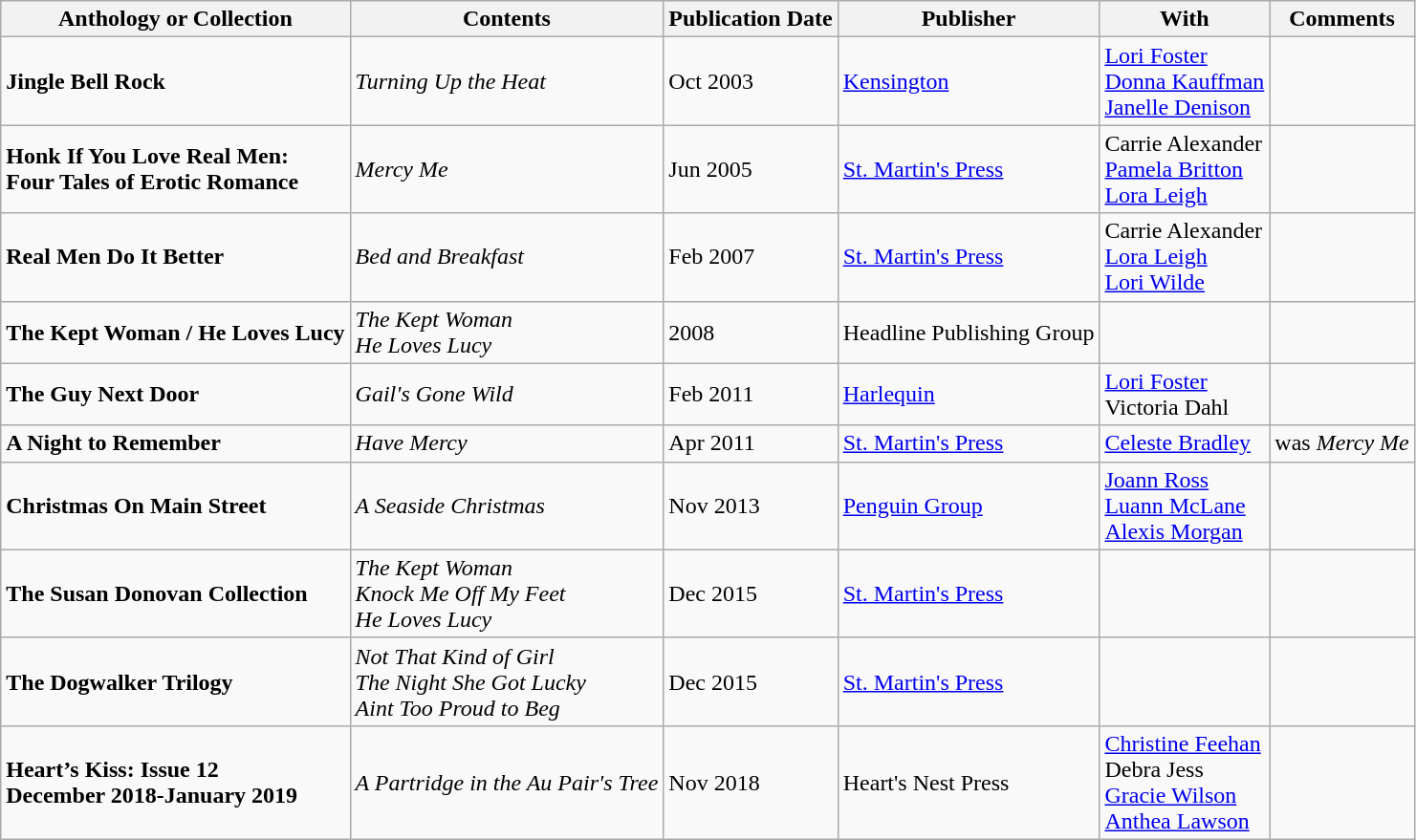<table class="wikitable">
<tr>
<th><strong>Anthology or Collection</strong></th>
<th><strong>Contents</strong></th>
<th><strong>Publication Date</strong></th>
<th>Publisher</th>
<th>With</th>
<th>Comments</th>
</tr>
<tr>
<td><strong>Jingle Bell Rock</strong></td>
<td><em>Turning Up the Heat</em></td>
<td>Oct 2003</td>
<td><a href='#'>Kensington</a></td>
<td><a href='#'>Lori Foster</a><br><a href='#'>Donna Kauffman</a><br><a href='#'>Janelle Denison</a></td>
<td></td>
</tr>
<tr>
<td><strong>Honk If You Love Real Men:</strong><br><strong>Four Tales of Erotic Romance</strong></td>
<td><em>Mercy Me</em></td>
<td>Jun 2005</td>
<td><a href='#'>St. Martin's Press</a></td>
<td>Carrie Alexander<br><a href='#'>Pamela Britton</a><br><a href='#'>Lora Leigh</a></td>
<td></td>
</tr>
<tr>
<td><strong>Real Men Do It Better</strong></td>
<td><em>Bed and Breakfast</em></td>
<td>Feb 2007</td>
<td><a href='#'>St. Martin's Press</a></td>
<td>Carrie Alexander<br><a href='#'>Lora Leigh</a><br><a href='#'>Lori Wilde</a></td>
<td></td>
</tr>
<tr>
<td><strong>The Kept Woman / He Loves Lucy</strong></td>
<td><em>The Kept Woman</em><br><em>He Loves Lucy</em></td>
<td>2008</td>
<td>Headline Publishing Group</td>
<td></td>
<td></td>
</tr>
<tr>
<td><strong>The Guy Next Door</strong></td>
<td><em>Gail's Gone Wild</em></td>
<td>Feb 2011</td>
<td><a href='#'>Harlequin</a></td>
<td><a href='#'>Lori Foster</a><br>Victoria Dahl</td>
<td></td>
</tr>
<tr>
<td><strong>A Night to Remember</strong></td>
<td><em>Have Mercy</em></td>
<td>Apr 2011</td>
<td><a href='#'>St. Martin's Press</a></td>
<td><a href='#'>Celeste Bradley</a></td>
<td>was <em>Mercy Me</em></td>
</tr>
<tr>
<td><strong>Christmas On Main Street</strong></td>
<td><em>A Seaside Christmas</em></td>
<td>Nov 2013</td>
<td><a href='#'>Penguin Group</a></td>
<td><a href='#'>Joann Ross</a><br><a href='#'>Luann McLane</a><br><a href='#'>Alexis Morgan</a></td>
<td></td>
</tr>
<tr>
<td><strong>The Susan Donovan Collection</strong></td>
<td><em>The Kept Woman</em><br><em>Knock Me Off My Feet</em><br><em>He Loves Lucy</em></td>
<td>Dec 2015</td>
<td><a href='#'>St. Martin's Press</a></td>
<td></td>
<td></td>
</tr>
<tr>
<td><strong>The Dogwalker Trilogy</strong></td>
<td><em>Not That Kind of Girl</em><br><em>The Night She Got Lucky</em><br><em>Aint Too Proud to Beg</em></td>
<td>Dec 2015</td>
<td><a href='#'>St. Martin's Press</a></td>
<td></td>
<td></td>
</tr>
<tr>
<td><strong>Heart’s Kiss: Issue 12</strong><br><strong>December 2018-January 2019</strong></td>
<td><em>A Partridge in the Au Pair's Tree</em></td>
<td>Nov 2018</td>
<td>Heart's Nest Press</td>
<td><a href='#'>Christine Feehan</a><br>Debra Jess<br><a href='#'>Gracie Wilson</a><br><a href='#'>Anthea Lawson</a></td>
<td></td>
</tr>
</table>
